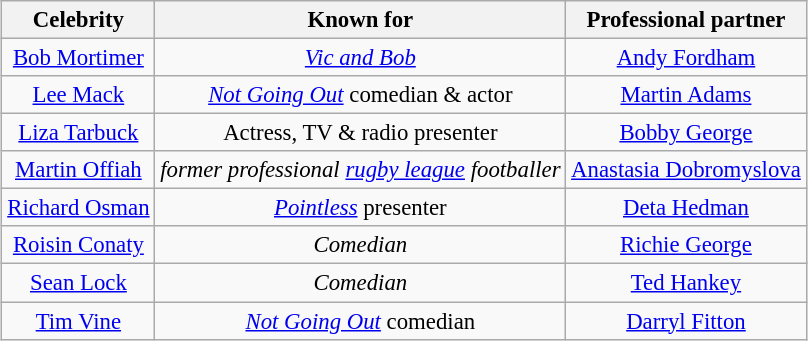<table class="wikitable" style="margin:auto; text-align:center; font-size:95%;">
<tr>
<th>Celebrity</th>
<th>Known for</th>
<th>Professional partner</th>
</tr>
<tr>
<td><a href='#'>Bob Mortimer</a></td>
<td><em><a href='#'>Vic and Bob</a></em></td>
<td><a href='#'>Andy Fordham</a></td>
</tr>
<tr>
<td><a href='#'>Lee Mack</a></td>
<td><em><a href='#'>Not Going Out</a></em> comedian & actor</td>
<td><a href='#'>Martin Adams</a></td>
</tr>
<tr>
<td><a href='#'>Liza Tarbuck</a></td>
<td>Actress, TV & radio presenter</td>
<td><a href='#'>Bobby George</a></td>
</tr>
<tr>
<td><a href='#'>Martin Offiah</a></td>
<td><em>former professional <a href='#'>rugby league</a> footballer</em></td>
<td><a href='#'>Anastasia Dobromyslova</a></td>
</tr>
<tr>
<td><a href='#'>Richard Osman</a></td>
<td><em><a href='#'>Pointless</a></em> presenter</td>
<td><a href='#'>Deta Hedman</a></td>
</tr>
<tr>
<td><a href='#'>Roisin Conaty</a></td>
<td><em>Comedian</em></td>
<td><a href='#'>Richie George</a></td>
</tr>
<tr>
<td><a href='#'>Sean Lock</a></td>
<td><em>Comedian</em></td>
<td><a href='#'>Ted Hankey</a></td>
</tr>
<tr>
<td><a href='#'>Tim Vine</a></td>
<td><em><a href='#'>Not Going Out</a></em> comedian</td>
<td><a href='#'>Darryl Fitton</a></td>
</tr>
</table>
